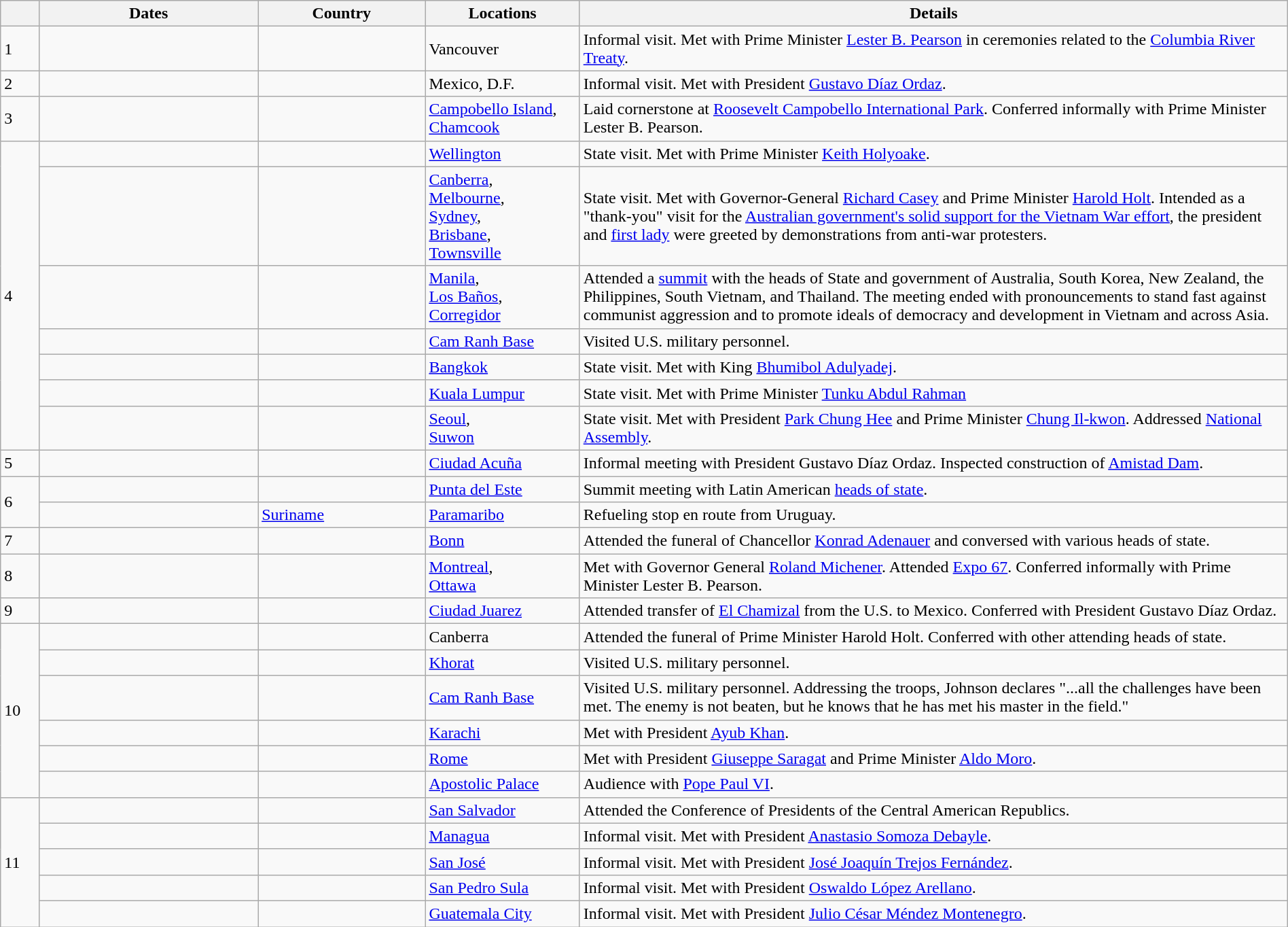<table class="wikitable sortable" border="1" style="margin: 1em auto 1em auto">
<tr>
<th style="width: 3%;"></th>
<th style="width: 17%;">Dates</th>
<th style="width: 13%;">Country</th>
<th style="width: 12%;">Locations</th>
<th style="width: 55%;">Details</th>
</tr>
<tr>
<td>1</td>
<td></td>
<td></td>
<td>Vancouver</td>
<td>Informal visit. Met with Prime Minister <a href='#'>Lester B. Pearson</a> in ceremonies related to the <a href='#'>Columbia River Treaty</a>.</td>
</tr>
<tr>
<td>2</td>
<td></td>
<td></td>
<td>Mexico, D.F.</td>
<td>Informal visit. Met with President <a href='#'>Gustavo Díaz Ordaz</a>.</td>
</tr>
<tr>
<td>3</td>
<td></td>
<td></td>
<td><a href='#'>Campobello Island</a>,<br><a href='#'>Chamcook</a></td>
<td>Laid cornerstone at <a href='#'>Roosevelt Campobello International Park</a>. Conferred informally with Prime Minister Lester B. Pearson.</td>
</tr>
<tr>
<td rowspan=7>4</td>
<td></td>
<td></td>
<td><a href='#'>Wellington</a></td>
<td>State visit. Met with Prime Minister <a href='#'>Keith Holyoake</a>.</td>
</tr>
<tr>
<td></td>
<td></td>
<td><a href='#'>Canberra</a>,<br><a href='#'>Melbourne</a>,<br><a href='#'>Sydney</a>,<br><a href='#'>Brisbane</a>,<br><a href='#'>Townsville</a></td>
<td>State visit. Met with Governor-General <a href='#'>Richard Casey</a> and Prime Minister <a href='#'>Harold Holt</a>. Intended as a "thank-you" visit for the <a href='#'>Australian government's solid support for the Vietnam War effort</a>, the president and <a href='#'>first lady</a> were greeted by demonstrations from anti-war protesters.</td>
</tr>
<tr>
<td></td>
<td></td>
<td><a href='#'>Manila</a>,<br><a href='#'>Los Baños</a>,<br><a href='#'>Corregidor</a></td>
<td>Attended a <a href='#'>summit</a> with the heads of State and government of Australia, South Korea, New Zealand, the Philippines, South Vietnam, and Thailand. The meeting ended with pronouncements to stand fast against communist aggression and to promote ideals of democracy and development in Vietnam and across Asia.</td>
</tr>
<tr>
<td></td>
<td></td>
<td><a href='#'>Cam Ranh Base</a></td>
<td>Visited U.S. military personnel.</td>
</tr>
<tr>
<td></td>
<td></td>
<td><a href='#'>Bangkok</a></td>
<td>State visit. Met with King <a href='#'>Bhumibol Adulyadej</a>.</td>
</tr>
<tr>
<td></td>
<td></td>
<td><a href='#'>Kuala Lumpur</a></td>
<td>State visit. Met with Prime Minister <a href='#'>Tunku Abdul Rahman</a></td>
</tr>
<tr>
<td></td>
<td></td>
<td><a href='#'>Seoul</a>,<br><a href='#'>Suwon</a></td>
<td>State visit. Met with President <a href='#'>Park Chung Hee</a> and Prime Minister <a href='#'>Chung Il-kwon</a>. Addressed <a href='#'>National Assembly</a>.</td>
</tr>
<tr>
<td>5</td>
<td></td>
<td></td>
<td><a href='#'>Ciudad Acuña</a></td>
<td>Informal meeting with President Gustavo Díaz Ordaz. Inspected construction of <a href='#'>Amistad Dam</a>.</td>
</tr>
<tr>
<td rowspan=2>6</td>
<td></td>
<td></td>
<td><a href='#'>Punta del Este</a></td>
<td>Summit meeting with Latin American <a href='#'>heads of state</a>.</td>
</tr>
<tr>
<td></td>
<td> <a href='#'>Suriname</a></td>
<td><a href='#'>Paramaribo</a></td>
<td>Refueling stop en route from Uruguay.</td>
</tr>
<tr>
<td>7</td>
<td></td>
<td></td>
<td><a href='#'>Bonn</a></td>
<td>Attended the funeral of Chancellor <a href='#'>Konrad Adenauer</a> and conversed with various heads of state.</td>
</tr>
<tr>
<td>8</td>
<td></td>
<td></td>
<td><a href='#'>Montreal</a>,<br><a href='#'>Ottawa</a></td>
<td>Met with Governor General <a href='#'>Roland Michener</a>. Attended <a href='#'>Expo 67</a>. Conferred informally with Prime Minister Lester B. Pearson.</td>
</tr>
<tr>
<td>9</td>
<td></td>
<td></td>
<td><a href='#'>Ciudad Juarez</a></td>
<td>Attended transfer of <a href='#'>El Chamizal</a> from the U.S. to Mexico. Conferred with President Gustavo Díaz Ordaz.</td>
</tr>
<tr>
<td rowspan=6>10</td>
<td></td>
<td></td>
<td>Canberra</td>
<td>Attended the funeral of Prime Minister Harold Holt. Conferred with other attending heads of state.</td>
</tr>
<tr>
<td></td>
<td></td>
<td><a href='#'>Khorat</a></td>
<td>Visited U.S. military personnel.</td>
</tr>
<tr>
<td></td>
<td></td>
<td><a href='#'>Cam Ranh Base</a></td>
<td>Visited U.S. military personnel. Addressing the troops, Johnson declares "...all the challenges have been met. The enemy is not beaten, but he knows that he has met his master in the field."</td>
</tr>
<tr>
<td></td>
<td></td>
<td><a href='#'>Karachi</a></td>
<td>Met with President <a href='#'>Ayub Khan</a>.</td>
</tr>
<tr>
<td></td>
<td></td>
<td><a href='#'>Rome</a></td>
<td>Met with President <a href='#'>Giuseppe Saragat</a> and Prime Minister <a href='#'>Aldo Moro</a>.</td>
</tr>
<tr>
<td></td>
<td></td>
<td><a href='#'>Apostolic Palace</a></td>
<td>Audience with <a href='#'>Pope Paul VI</a>.</td>
</tr>
<tr>
<td rowspan=5>11</td>
<td></td>
<td></td>
<td><a href='#'>San Salvador</a></td>
<td>Attended the Conference of Presidents of the Central American Republics.</td>
</tr>
<tr>
<td></td>
<td></td>
<td><a href='#'>Managua</a></td>
<td>Informal visit. Met with President <a href='#'>Anastasio Somoza Debayle</a>.</td>
</tr>
<tr>
<td></td>
<td></td>
<td><a href='#'>San José</a></td>
<td>Informal visit. Met with President <a href='#'>José Joaquín Trejos Fernández</a>.</td>
</tr>
<tr>
<td></td>
<td></td>
<td><a href='#'>San Pedro Sula</a></td>
<td>Informal visit. Met with President <a href='#'>Oswaldo López Arellano</a>.</td>
</tr>
<tr>
<td></td>
<td></td>
<td><a href='#'>Guatemala City</a></td>
<td>Informal visit. Met with President <a href='#'>Julio César Méndez Montenegro</a>.</td>
</tr>
</table>
